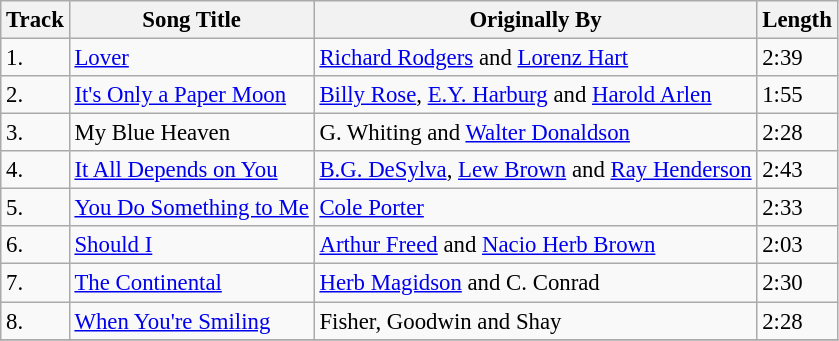<table class="wikitable" style="font-size: 95%;">
<tr>
<th>Track</th>
<th>Song Title</th>
<th>Originally By</th>
<th>Length</th>
</tr>
<tr>
<td>1.</td>
<td><a href='#'>Lover</a></td>
<td><a href='#'>Richard Rodgers</a> and <a href='#'>Lorenz Hart</a></td>
<td>2:39</td>
</tr>
<tr>
<td>2.</td>
<td><a href='#'>It's Only a Paper Moon</a></td>
<td><a href='#'>Billy Rose</a>, <a href='#'>E.Y. Harburg</a> and <a href='#'>Harold Arlen</a></td>
<td>1:55</td>
</tr>
<tr>
<td>3.</td>
<td>My Blue Heaven</td>
<td>G. Whiting and <a href='#'>Walter Donaldson</a></td>
<td>2:28</td>
</tr>
<tr>
<td>4.</td>
<td><a href='#'>It All Depends on You</a></td>
<td><a href='#'>B.G. DeSylva</a>, <a href='#'>Lew Brown</a> and <a href='#'>Ray Henderson</a></td>
<td>2:43</td>
</tr>
<tr>
<td>5.</td>
<td><a href='#'>You Do Something to Me</a></td>
<td><a href='#'>Cole Porter</a></td>
<td>2:33</td>
</tr>
<tr>
<td>6.</td>
<td><a href='#'>Should I</a></td>
<td><a href='#'>Arthur Freed</a> and <a href='#'>Nacio Herb Brown</a></td>
<td>2:03</td>
</tr>
<tr>
<td>7.</td>
<td><a href='#'>The Continental</a></td>
<td><a href='#'>Herb Magidson</a> and C. Conrad</td>
<td>2:30</td>
</tr>
<tr>
<td>8.</td>
<td><a href='#'>When You're Smiling</a></td>
<td>Fisher, Goodwin and Shay</td>
<td>2:28</td>
</tr>
<tr>
</tr>
</table>
